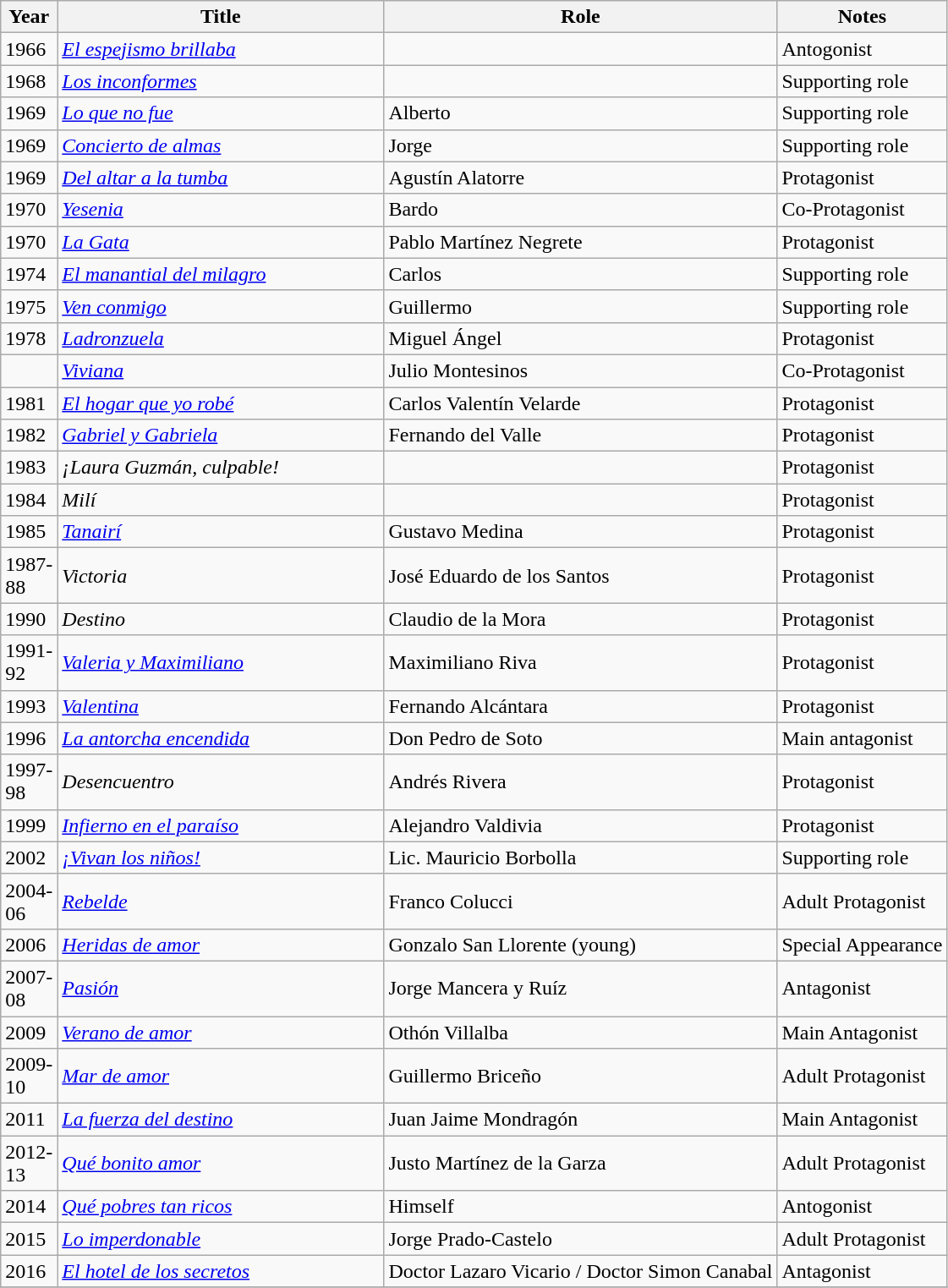<table class="wikitable sortable">
<tr>
<th width="33">Year</th>
<th width="250">Title</th>
<th>Role</th>
<th class="unsortable">Notes</th>
</tr>
<tr>
<td>1966</td>
<td><em><a href='#'>El espejismo brillaba</a></em></td>
<td></td>
<td>Antogonist</td>
</tr>
<tr>
<td>1968</td>
<td><em><a href='#'>Los inconformes</a></em></td>
<td></td>
<td>Supporting role</td>
</tr>
<tr>
<td>1969</td>
<td><em><a href='#'>Lo que no fue</a></em></td>
<td>Alberto</td>
<td>Supporting role</td>
</tr>
<tr>
<td>1969</td>
<td><em><a href='#'>Concierto de almas</a></em></td>
<td>Jorge</td>
<td>Supporting role</td>
</tr>
<tr>
<td>1969</td>
<td><em><a href='#'>Del altar a la tumba</a></em></td>
<td>Agustín Alatorre</td>
<td>Protagonist</td>
</tr>
<tr>
<td>1970</td>
<td><em><a href='#'>Yesenia</a></em></td>
<td>Bardo</td>
<td>Co-Protagonist</td>
</tr>
<tr>
<td>1970</td>
<td><em><a href='#'>La Gata</a></em></td>
<td>Pablo Martínez Negrete</td>
<td>Protagonist</td>
</tr>
<tr>
<td>1974</td>
<td><em><a href='#'>El manantial del milagro</a></em></td>
<td>Carlos</td>
<td>Supporting role</td>
</tr>
<tr>
<td>1975</td>
<td><em><a href='#'>Ven conmigo</a></em></td>
<td>Guillermo</td>
<td>Supporting role</td>
</tr>
<tr>
<td>1978</td>
<td><em><a href='#'>Ladronzuela</a></em></td>
<td>Miguel Ángel</td>
<td>Protagonist</td>
</tr>
<tr>
<td></td>
<td><em><a href='#'>Viviana</a></em></td>
<td>Julio Montesinos</td>
<td>Co-Protagonist</td>
</tr>
<tr>
<td>1981</td>
<td><em><a href='#'>El hogar que yo robé</a></em></td>
<td>Carlos Valentín Velarde</td>
<td>Protagonist</td>
</tr>
<tr>
<td>1982</td>
<td><em><a href='#'>Gabriel y Gabriela</a></em></td>
<td>Fernando del Valle</td>
<td>Protagonist</td>
</tr>
<tr>
<td>1983</td>
<td><em>¡Laura Guzmán, culpable!</em></td>
<td></td>
<td>Protagonist</td>
</tr>
<tr>
<td>1984</td>
<td><em>Milí</em></td>
<td></td>
<td>Protagonist</td>
</tr>
<tr>
<td>1985</td>
<td><em><a href='#'>Tanairí</a></em></td>
<td>Gustavo Medina</td>
<td>Protagonist</td>
</tr>
<tr>
<td>1987-88</td>
<td><em>Victoria</em></td>
<td>José Eduardo de los Santos</td>
<td>Protagonist</td>
</tr>
<tr>
<td>1990</td>
<td><em>Destino</em></td>
<td>Claudio de la Mora</td>
<td>Protagonist</td>
</tr>
<tr>
<td>1991-92</td>
<td><em><a href='#'>Valeria y Maximiliano</a></em></td>
<td>Maximiliano Riva</td>
<td>Protagonist</td>
</tr>
<tr>
<td>1993</td>
<td><em><a href='#'>Valentina</a></em></td>
<td>Fernando Alcántara</td>
<td>Protagonist</td>
</tr>
<tr>
<td>1996</td>
<td><em><a href='#'>La antorcha encendida</a></em></td>
<td>Don Pedro de Soto</td>
<td>Main antagonist</td>
</tr>
<tr>
<td>1997-98</td>
<td><em>Desencuentro</em></td>
<td>Andrés Rivera</td>
<td>Protagonist</td>
</tr>
<tr>
<td>1999</td>
<td><em><a href='#'>Infierno en el paraíso</a></em></td>
<td>Alejandro Valdivia</td>
<td>Protagonist</td>
</tr>
<tr>
<td>2002</td>
<td><em><a href='#'>¡Vivan los niños!</a></em></td>
<td>Lic. Mauricio Borbolla</td>
<td>Supporting role</td>
</tr>
<tr>
<td>2004-06</td>
<td><em><a href='#'>Rebelde</a></em></td>
<td>Franco Colucci</td>
<td>Adult Protagonist</td>
</tr>
<tr>
<td>2006</td>
<td><em><a href='#'>Heridas de amor</a></em></td>
<td>Gonzalo San Llorente (young)</td>
<td>Special Appearance</td>
</tr>
<tr>
<td>2007-08</td>
<td><em><a href='#'>Pasión</a></em></td>
<td>Jorge Mancera y Ruíz</td>
<td>Antagonist</td>
</tr>
<tr>
<td>2009</td>
<td><em><a href='#'>Verano de amor</a></em></td>
<td>Othón Villalba</td>
<td>Main Antagonist</td>
</tr>
<tr>
<td>2009-10</td>
<td><em><a href='#'>Mar de amor</a></em></td>
<td>Guillermo Briceño</td>
<td>Adult Protagonist</td>
</tr>
<tr>
<td>2011</td>
<td><em><a href='#'>La fuerza del destino</a></em></td>
<td>Juan Jaime Mondragón</td>
<td>Main Antagonist</td>
</tr>
<tr>
<td>2012-13</td>
<td><em><a href='#'>Qué bonito amor</a></em></td>
<td>Justo Martínez de la Garza</td>
<td>Adult Protagonist</td>
</tr>
<tr>
<td>2014</td>
<td><em><a href='#'>Qué pobres tan ricos</a></em></td>
<td>Himself</td>
<td>Antogonist</td>
</tr>
<tr>
<td>2015</td>
<td><em><a href='#'>Lo imperdonable</a></em></td>
<td>Jorge Prado-Castelo</td>
<td>Adult Protagonist</td>
</tr>
<tr>
<td>2016</td>
<td><em><a href='#'>El hotel de los secretos</a></em></td>
<td>Doctor Lazaro Vicario / Doctor Simon Canabal</td>
<td>Antagonist</td>
</tr>
<tr>
</tr>
</table>
